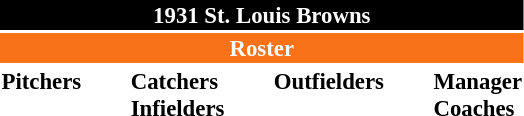<table class="toccolours" style="font-size: 95%;">
<tr>
<th colspan="10" style="background-color: black; color: white; text-align: center;">1931 St. Louis Browns</th>
</tr>
<tr>
<td colspan="10" style="background-color: #F87217; color: white; text-align: center;"><strong>Roster</strong></td>
</tr>
<tr>
<td valign="top"><strong>Pitchers</strong><br>










</td>
<td width="25px"></td>
<td valign="top"><strong>Catchers</strong><br>



<strong>Infielders</strong>






</td>
<td width="25px"></td>
<td valign="top"><strong>Outfielders</strong><br>






</td>
<td width="25px"></td>
<td valign="top"><strong>Manager</strong><br>
<strong>Coaches</strong>

</td>
</tr>
<tr>
</tr>
</table>
